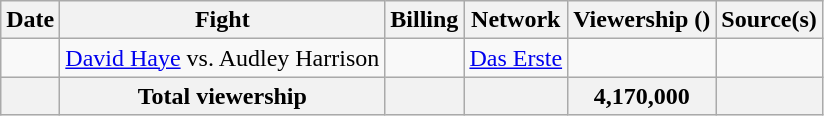<table class="wikitable sortable">
<tr>
<th>Date</th>
<th>Fight</th>
<th>Billing</th>
<th>Network</th>
<th>Viewership ()</th>
<th>Source(s)</th>
</tr>
<tr>
<td></td>
<td><a href='#'>David Haye</a> vs. Audley Harrison</td>
<td></td>
<td><a href='#'>Das Erste</a></td>
<td></td>
<td></td>
</tr>
<tr>
<th></th>
<th>Total viewership</th>
<th></th>
<th></th>
<th>4,170,000</th>
<th></th>
</tr>
</table>
